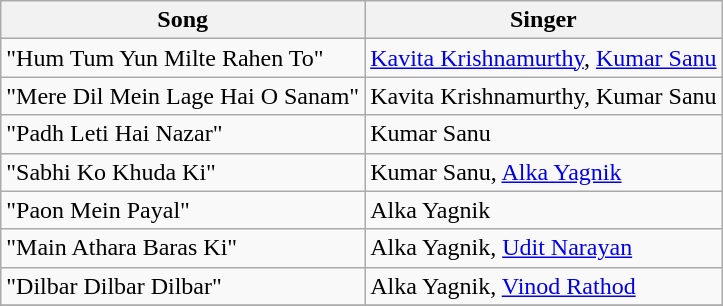<table class="wikitable">
<tr>
<th>Song</th>
<th>Singer</th>
</tr>
<tr>
<td>"Hum Tum Yun Milte Rahen To"</td>
<td><a href='#'>Kavita Krishnamurthy</a>, <a href='#'>Kumar Sanu</a></td>
</tr>
<tr>
<td>"Mere Dil Mein Lage Hai O Sanam"</td>
<td>Kavita Krishnamurthy, Kumar Sanu</td>
</tr>
<tr>
<td>"Padh Leti Hai Nazar"</td>
<td>Kumar Sanu</td>
</tr>
<tr>
<td>"Sabhi Ko Khuda Ki"</td>
<td>Kumar Sanu, <a href='#'>Alka Yagnik</a></td>
</tr>
<tr>
<td>"Paon Mein Payal"</td>
<td>Alka Yagnik</td>
</tr>
<tr>
<td>"Main Athara Baras Ki"</td>
<td>Alka Yagnik, <a href='#'>Udit Narayan</a></td>
</tr>
<tr>
<td>"Dilbar Dilbar Dilbar"</td>
<td>Alka Yagnik, <a href='#'>Vinod Rathod</a></td>
</tr>
<tr>
</tr>
</table>
